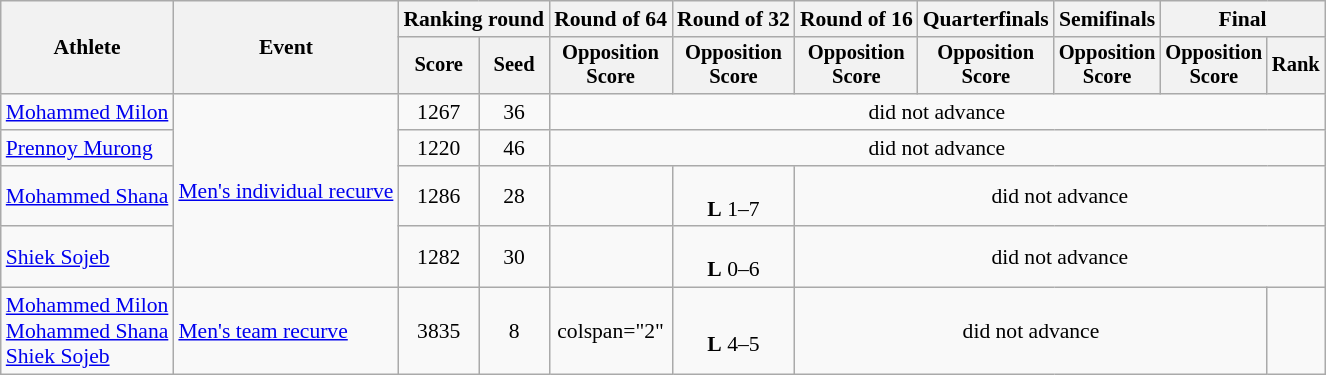<table class="wikitable" style="font-size:90%">
<tr>
<th rowspan="2">Athlete</th>
<th rowspan="2">Event</th>
<th colspan="2">Ranking round</th>
<th>Round of 64</th>
<th>Round of 32</th>
<th>Round of 16</th>
<th>Quarterfinals</th>
<th>Semifinals</th>
<th colspan="2">Final</th>
</tr>
<tr style="font-size:95%">
<th>Score</th>
<th>Seed</th>
<th>Opposition<br>Score</th>
<th>Opposition<br>Score</th>
<th>Opposition<br>Score</th>
<th>Opposition<br>Score</th>
<th>Opposition<br>Score</th>
<th>Opposition<br>Score</th>
<th>Rank</th>
</tr>
<tr align=center>
<td align=left><a href='#'>Mohammed Milon</a></td>
<td align="left" rowspan="4"><a href='#'>Men's individual recurve</a></td>
<td>1267</td>
<td>36</td>
<td colspan=7>did not advance</td>
</tr>
<tr align=center>
<td align=left><a href='#'>Prennoy Murong</a></td>
<td>1220</td>
<td>46</td>
<td colspan=7>did not advance</td>
</tr>
<tr align=center>
<td align=left><a href='#'>Mohammed Shana</a></td>
<td>1286</td>
<td>28</td>
<td></td>
<td><br> <strong>L</strong> 1–7</td>
<td colspan=5>did not advance</td>
</tr>
<tr align=center>
<td align=left><a href='#'>Shiek Sojeb</a></td>
<td>1282</td>
<td>30</td>
<td></td>
<td><br> <strong>L</strong> 0–6</td>
<td colspan=5>did not advance</td>
</tr>
<tr align=center>
<td align=left><a href='#'>Mohammed Milon</a><br><a href='#'>Mohammed Shana</a><br><a href='#'>Shiek Sojeb</a></td>
<td align="left"><a href='#'>Men's team recurve</a></td>
<td>3835</td>
<td>8</td>
<td>colspan="2" </td>
<td> <br> <strong>L</strong> 4–5</td>
<td colspan=4>did not advance</td>
</tr>
</table>
